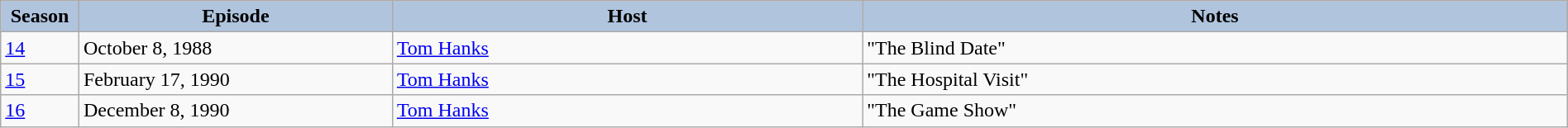<table class="wikitable" style="width:100%;">
<tr>
<th style="background:#b0c4de; width:5%;">Season</th>
<th style="background:#b0c4de; width:20%;">Episode</th>
<th style="background:#b0c4de; width:30%;">Host</th>
<th style="background:#b0c4de; width:45%;">Notes</th>
</tr>
<tr>
<td><a href='#'>14</a></td>
<td>October 8, 1988</td>
<td><a href='#'>Tom Hanks</a></td>
<td>"The Blind Date"</td>
</tr>
<tr>
<td><a href='#'>15</a></td>
<td>February 17, 1990</td>
<td><a href='#'>Tom Hanks</a></td>
<td>"The Hospital Visit"</td>
</tr>
<tr>
<td><a href='#'>16</a></td>
<td>December 8, 1990</td>
<td><a href='#'>Tom Hanks</a></td>
<td>"The Game Show"</td>
</tr>
</table>
